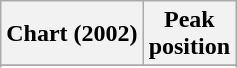<table class="wikitable plainrowheaders sortable" style="text-align:center;">
<tr>
<th scope="col">Chart (2002)</th>
<th scope="col">Peak<br>position</th>
</tr>
<tr>
</tr>
<tr>
</tr>
</table>
